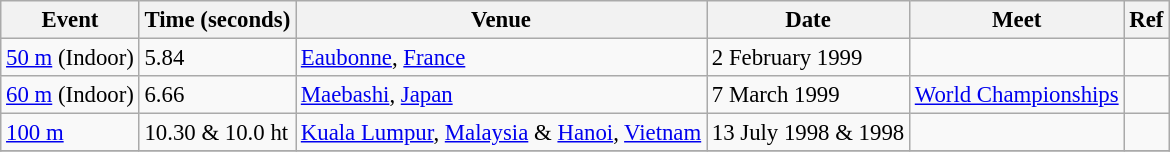<table class="wikitable" style="font-size:95%;">
<tr ">
<th>Event</th>
<th>Time (seconds)</th>
<th>Venue</th>
<th>Date</th>
<th>Meet</th>
<th>Ref</th>
</tr>
<tr>
<td><a href='#'>50 m</a> (Indoor)</td>
<td>5.84</td>
<td><a href='#'>Eaubonne</a>, <a href='#'>France</a></td>
<td>2 February 1999</td>
<td></td>
<td></td>
</tr>
<tr>
<td><a href='#'>60 m</a> (Indoor)</td>
<td>6.66</td>
<td><a href='#'>Maebashi</a>, <a href='#'>Japan</a></td>
<td>7 March 1999</td>
<td><a href='#'>World Championships</a></td>
<td></td>
</tr>
<tr>
<td><a href='#'>100 m</a></td>
<td>10.30 & 10.0 ht</td>
<td><a href='#'>Kuala Lumpur</a>, <a href='#'>Malaysia</a> & <a href='#'>Hanoi</a>, <a href='#'>Vietnam</a></td>
<td>13 July 1998 & 1998</td>
<td></td>
<td></td>
</tr>
<tr>
</tr>
</table>
